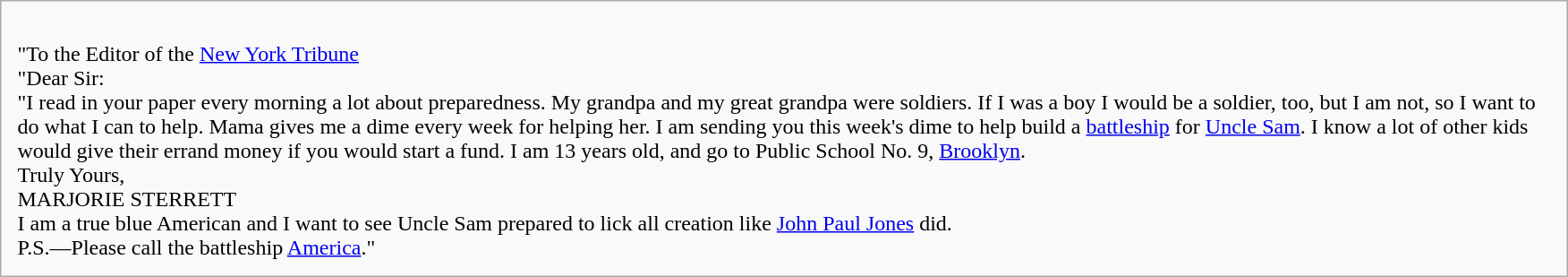<table cellpadding="10" style="margin: 0em 3em 0em 3em; background: #f9f9f9; border: 1px #aaa solid">
<tr>
<td><br>"To the Editor of the <a href='#'>New York Tribune</a><br>"Dear Sir:<br>"I read in your paper every morning a lot about preparedness. My grandpa and my great grandpa were soldiers. If I was a boy I would be a soldier, too, but I am not, so I want to do what I can to help. Mama gives me a dime every week for helping her. I am sending you this week's dime to help build a <a href='#'>battleship</a> for <a href='#'>Uncle Sam</a>. I know a lot of other kids would give their errand money if you would start a fund. I am 13 years old, and go to Public School No. 9, <a href='#'>Brooklyn</a>.<br>Truly Yours,<br>MARJORIE STERRETT<br>I am a true blue American and I want to see Uncle Sam prepared to lick all creation like <a href='#'>John Paul Jones</a> did.<br>P.S.—Please call the battleship <a href='#'>America</a>."</td>
</tr>
</table>
